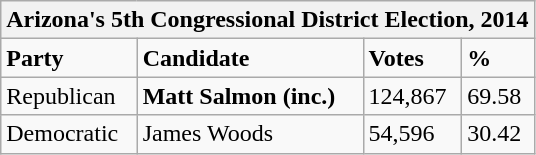<table class="wikitable">
<tr>
<th colspan="4">Arizona's 5th Congressional District Election, 2014</th>
</tr>
<tr>
<td><strong>Party</strong></td>
<td><strong>Candidate</strong></td>
<td><strong>Votes</strong></td>
<td><strong>%</strong></td>
</tr>
<tr>
<td>Republican</td>
<td><strong>Matt Salmon (inc.)</strong></td>
<td>124,867</td>
<td>69.58</td>
</tr>
<tr>
<td>Democratic</td>
<td>James Woods</td>
<td>54,596</td>
<td>30.42</td>
</tr>
</table>
